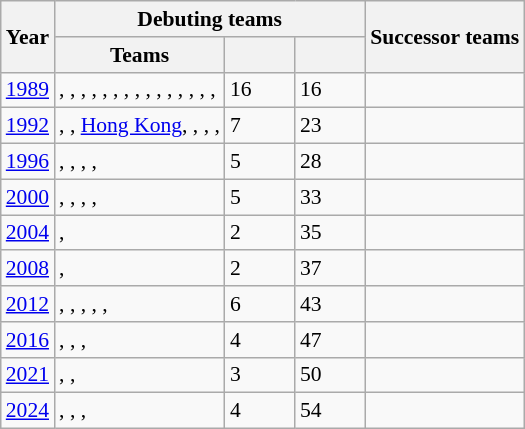<table class="wikitable" style="font-size: 90%">
<tr>
<th rowspan=2>Year</th>
<th colspan=3>Debuting teams</th>
<th rowspan=2>Successor teams</th>
</tr>
<tr>
<th>Teams</th>
<th width=40></th>
<th width=40></th>
</tr>
<tr>
<td valign=top; align=center><a href='#'>1989</a></td>
<td>, , , , , , , , , , , , , , , </td>
<td>16</td>
<td>16</td>
<td align=left></td>
</tr>
<tr>
<td valign=top; align=center><a href='#'>1992</a></td>
<td>, ,  <a href='#'>Hong Kong</a>, , , , </td>
<td>7</td>
<td>23</td>
<td align=left></td>
</tr>
<tr>
<td valign=top; align=center><a href='#'>1996</a></td>
<td>, , , , </td>
<td>5</td>
<td>28</td>
<td align=left></td>
</tr>
<tr>
<td valign=top; align=center><a href='#'>2000</a></td>
<td>, , , , </td>
<td>5</td>
<td>33</td>
<td align=left></td>
</tr>
<tr>
<td valign=top; align=center><a href='#'>2004</a></td>
<td>, </td>
<td>2</td>
<td>35</td>
<td align=left></td>
</tr>
<tr>
<td valign=top; align=center><a href='#'>2008</a></td>
<td>, </td>
<td>2</td>
<td>37</td>
<td align=left></td>
</tr>
<tr>
<td valign=top; align=center><a href='#'>2012</a></td>
<td>, , , , , </td>
<td>6</td>
<td>43</td>
<td align=left></td>
</tr>
<tr>
<td valign=top; align=center><a href='#'>2016</a></td>
<td>, , , </td>
<td>4</td>
<td>47</td>
<td align=left></td>
</tr>
<tr>
<td valign=top; align=center><a href='#'>2021</a></td>
<td>, , </td>
<td>3</td>
<td>50</td>
<td align=left></td>
</tr>
<tr>
<td valign=top; align=center><a href='#'>2024</a></td>
<td>, , , </td>
<td>4</td>
<td>54</td>
<td align=left></td>
</tr>
</table>
